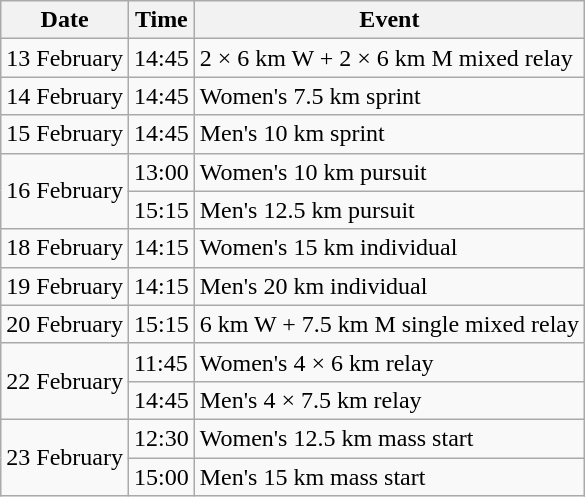<table class="wikitable">
<tr>
<th>Date</th>
<th>Time</th>
<th>Event</th>
</tr>
<tr>
<td>13 February</td>
<td>14:45</td>
<td>2 × 6 km W + 2 × 6 km M mixed relay</td>
</tr>
<tr>
<td>14 February</td>
<td>14:45</td>
<td>Women's 7.5 km sprint</td>
</tr>
<tr>
<td>15 February</td>
<td>14:45</td>
<td>Men's 10 km sprint</td>
</tr>
<tr>
<td rowspan=2>16 February</td>
<td>13:00</td>
<td>Women's 10 km pursuit</td>
</tr>
<tr>
<td>15:15</td>
<td>Men's 12.5 km pursuit</td>
</tr>
<tr>
<td>18 February</td>
<td>14:15</td>
<td>Women's 15 km individual</td>
</tr>
<tr>
<td>19 February</td>
<td>14:15</td>
<td>Men's 20 km individual</td>
</tr>
<tr>
<td>20 February</td>
<td>15:15</td>
<td>6 km W + 7.5 km M single mixed relay</td>
</tr>
<tr>
<td rowspan=2>22 February</td>
<td>11:45</td>
<td>Women's 4 × 6 km relay</td>
</tr>
<tr>
<td>14:45</td>
<td>Men's 4 × 7.5 km relay</td>
</tr>
<tr>
<td rowspan=2>23 February</td>
<td>12:30</td>
<td>Women's 12.5 km mass start</td>
</tr>
<tr>
<td>15:00</td>
<td>Men's 15 km mass start</td>
</tr>
</table>
